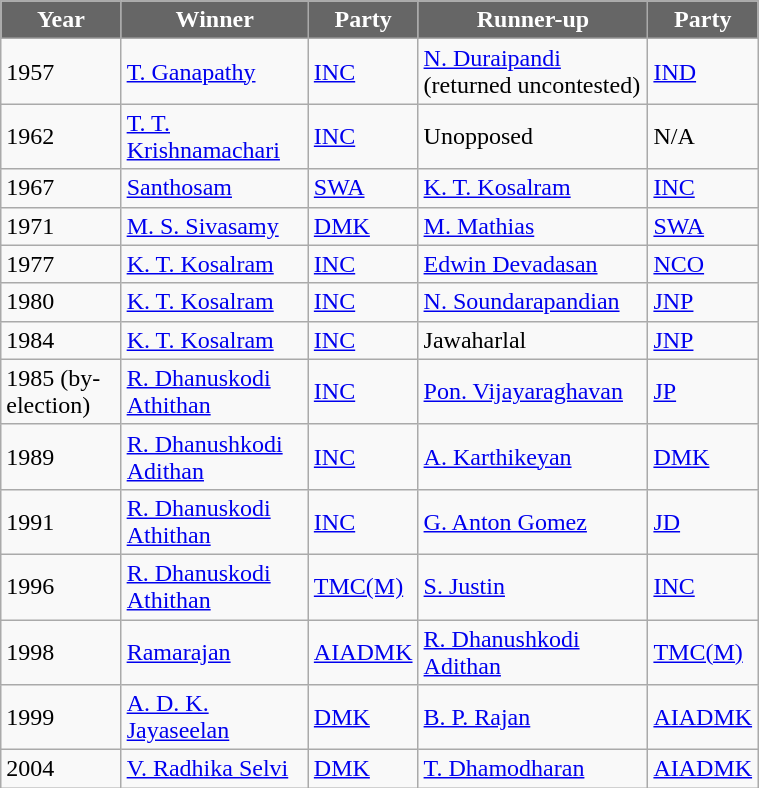<table class="wikitable sortable" width="40%">
<tr>
<th style="background-color:#666666; color:white">Year</th>
<th style="background-color:#666666; color:white">Winner</th>
<th style="background-color:#666666; color:white">Party</th>
<th style="background-color:#666666; color:white">Runner-up</th>
<th style="background-color:#666666; color:white">Party</th>
</tr>
<tr --->
<td>1957</td>
<td><a href='#'>T. Ganapathy</a></td>
<td><a href='#'>INC</a></td>
<td><a href='#'>N. Duraipandi</a> (returned uncontested)</td>
<td><a href='#'>IND</a></td>
</tr>
<tr --->
<td>1962</td>
<td><a href='#'>T. T. Krishnamachari</a></td>
<td><a href='#'>INC</a></td>
<td>Unopposed</td>
<td>N/A</td>
</tr>
<tr --->
<td>1967</td>
<td><a href='#'>Santhosam</a></td>
<td><a href='#'>SWA</a></td>
<td><a href='#'>K. T. Kosalram</a></td>
<td><a href='#'>INC</a></td>
</tr>
<tr --->
<td>1971</td>
<td><a href='#'>M. S. Sivasamy</a></td>
<td><a href='#'>DMK</a></td>
<td><a href='#'>M. Mathias</a></td>
<td><a href='#'>SWA</a></td>
</tr>
<tr --->
<td>1977</td>
<td><a href='#'>K. T. Kosalram</a></td>
<td><a href='#'>INC</a></td>
<td><a href='#'>Edwin Devadasan</a></td>
<td><a href='#'>NCO</a></td>
</tr>
<tr --->
<td>1980</td>
<td><a href='#'>K. T. Kosalram</a></td>
<td><a href='#'>INC</a></td>
<td><a href='#'>N. Soundarapandian</a></td>
<td><a href='#'>JNP</a></td>
</tr>
<tr --->
<td>1984</td>
<td><a href='#'>K. T. Kosalram</a></td>
<td><a href='#'>INC</a></td>
<td>Jawaharlal</td>
<td><a href='#'>JNP</a></td>
</tr>
<tr --->
<td>1985 (by-election)</td>
<td><a href='#'>R. Dhanuskodi Athithan</a></td>
<td><a href='#'>INC</a></td>
<td><a href='#'>Pon. Vijayaraghavan</a></td>
<td><a href='#'>JP</a></td>
</tr>
<tr --->
<td>1989</td>
<td><a href='#'>R. Dhanushkodi Adithan</a></td>
<td><a href='#'>INC</a></td>
<td><a href='#'>A. Karthikeyan</a></td>
<td><a href='#'>DMK</a></td>
</tr>
<tr --->
<td>1991</td>
<td><a href='#'>R. Dhanuskodi Athithan</a></td>
<td><a href='#'>INC</a></td>
<td><a href='#'>G. Anton Gomez</a></td>
<td><a href='#'>JD</a></td>
</tr>
<tr --->
<td>1996</td>
<td><a href='#'>R. Dhanuskodi Athithan</a></td>
<td><a href='#'>TMC(M)</a></td>
<td><a href='#'>S. Justin</a></td>
<td><a href='#'>INC</a></td>
</tr>
<tr --->
<td>1998</td>
<td><a href='#'>Ramarajan</a></td>
<td><a href='#'>AIADMK</a></td>
<td><a href='#'>R. Dhanushkodi Adithan</a></td>
<td><a href='#'>TMC(M)</a></td>
</tr>
<tr --->
<td>1999</td>
<td><a href='#'>A. D. K. Jayaseelan</a></td>
<td><a href='#'>DMK</a></td>
<td><a href='#'>B. P. Rajan</a></td>
<td><a href='#'>AIADMK</a></td>
</tr>
<tr --->
<td>2004</td>
<td><a href='#'>V. Radhika Selvi</a></td>
<td><a href='#'>DMK</a></td>
<td><a href='#'>T. Dhamodharan</a></td>
<td><a href='#'>AIADMK</a></td>
</tr>
</table>
